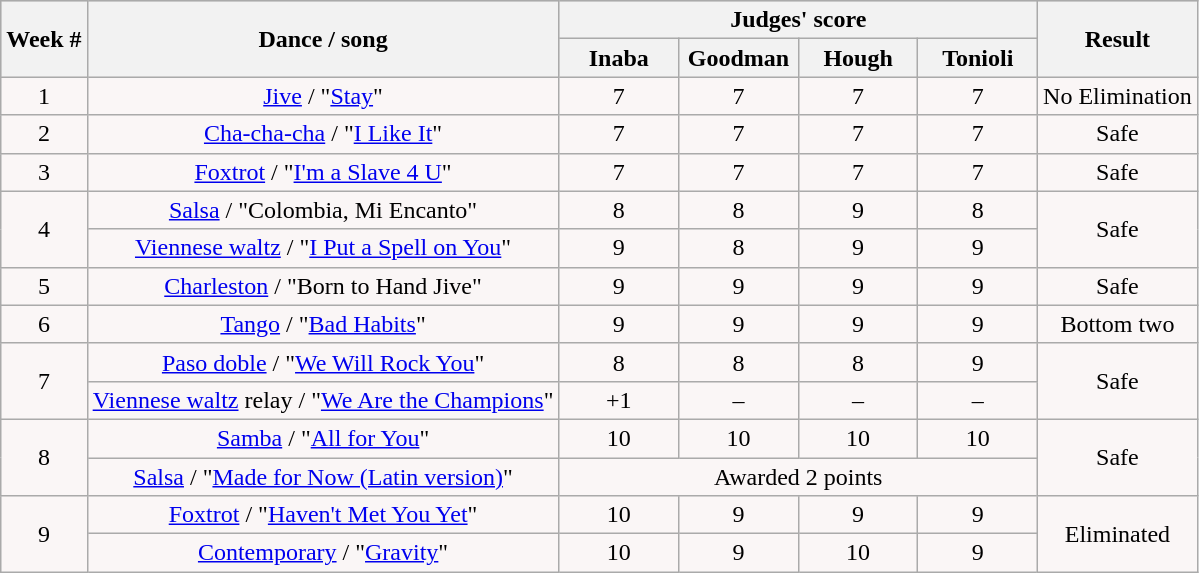<table class="wikitable">
<tr style="text-align: center; background:#ccc;">
<th rowspan="2">Week #</th>
<th rowspan="2">Dance / song</th>
<th colspan="4">Judges' score</th>
<th rowspan="2">Result</th>
</tr>
<tr style="text-align: center; background:#ccc;">
<th style="width:10%;">Inaba</th>
<th style="width:10%;">Goodman</th>
<th style="width:10%;">Hough</th>
<th style="width:10%;">Tonioli</th>
</tr>
<tr>
<td style="text-align: center; background:#faf6f6;">1</td>
<td style="text-align: center; background:#faf6f6;"><a href='#'>Jive</a> / "<a href='#'>Stay</a>"</td>
<td style="text-align: center; background:#faf6f6;">7</td>
<td style="text-align: center; background:#faf6f6;">7</td>
<td style="text-align: center; background:#faf6f6;">7</td>
<td style="text-align: center; background:#faf6f6;">7</td>
<td style="text-align: center; background:#faf6f6;">No Elimination</td>
</tr>
<tr>
<td style="text-align: center; background:#faf6f6;">2</td>
<td style="text-align: center; background:#faf6f6;"><a href='#'>Cha-cha-cha</a> / "<a href='#'>I Like It</a>"</td>
<td style="text-align: center; background:#faf6f6;">7</td>
<td style="text-align: center; background:#faf6f6;">7</td>
<td style="text-align: center; background:#faf6f6;">7</td>
<td style="text-align: center; background:#faf6f6;">7</td>
<td style="text-align: center; background:#faf6f6;">Safe</td>
</tr>
<tr>
<td style="text-align: center; background:#faf6f6;">3</td>
<td style="text-align: center; background:#faf6f6;"><a href='#'>Foxtrot</a> / "<a href='#'>I'm a Slave 4 U</a>"</td>
<td style="text-align: center; background:#faf6f6;">7</td>
<td style="text-align: center; background:#faf6f6;">7</td>
<td style="text-align: center; background:#faf6f6;">7</td>
<td style="text-align: center; background:#faf6f6;">7</td>
<td style="text-align: center; background:#faf6f6;">Safe</td>
</tr>
<tr>
<td style="text-align: center; background:#faf6f6;" rowspan="2">4</td>
<td style="text-align: center; background:#faf6f6;"><a href='#'>Salsa</a> / "Colombia, Mi Encanto"</td>
<td style="text-align: center; background:#faf6f6;">8</td>
<td style="text-align: center; background:#faf6f6;">8</td>
<td style="text-align: center; background:#faf6f6;">9</td>
<td style="text-align: center; background:#faf6f6;">8</td>
<td style="text-align: center; background:#faf6f6;" rowspan="2">Safe</td>
</tr>
<tr>
<td style="text-align: center; background:#faf6f6;"><a href='#'>Viennese waltz</a> / "<a href='#'>I Put a Spell on You</a>"</td>
<td style="text-align: center; background:#faf6f6;">9</td>
<td style="text-align: center; background:#faf6f6;">8</td>
<td style="text-align: center; background:#faf6f6;">9</td>
<td style="text-align: center; background:#faf6f6;">9</td>
</tr>
<tr>
<td style="text-align: center; background:#faf6f6;">5</td>
<td style="text-align: center; background:#faf6f6;"><a href='#'>Charleston</a> / "Born to Hand Jive"</td>
<td style="text-align: center; background:#faf6f6;">9</td>
<td style="text-align: center; background:#faf6f6;">9</td>
<td style="text-align: center; background:#faf6f6;">9</td>
<td style="text-align: center; background:#faf6f6;">9</td>
<td style="text-align: center; background:#faf6f6;">Safe</td>
</tr>
<tr>
<td style="text-align: center; background:#faf6f6;">6</td>
<td style="text-align: center; background:#faf6f6;"><a href='#'>Tango</a> / "<a href='#'>Bad Habits</a>"</td>
<td style="text-align: center; background:#faf6f6;">9</td>
<td style="text-align: center; background:#faf6f6;">9</td>
<td style="text-align: center; background:#faf6f6;">9</td>
<td style="text-align: center; background:#faf6f6;">9</td>
<td style="text-align: center; background:#faf6f6;">Bottom two</td>
</tr>
<tr>
<td style="text-align: center; background:#faf6f6;" rowspan="2">7</td>
<td style="text-align: center; background:#faf6f6;"><a href='#'>Paso doble</a> / "<a href='#'>We Will Rock You</a>"</td>
<td style="text-align: center; background:#faf6f6;">8</td>
<td style="text-align: center; background:#faf6f6;">8</td>
<td style="text-align: center; background:#faf6f6;">8</td>
<td style="text-align: center; background:#faf6f6;">9</td>
<td style="text-align: center; background:#faf6f6;" rowspan="2">Safe</td>
</tr>
<tr>
<td style="text-align: center; background:#faf6f6;"><a href='#'>Viennese waltz</a> relay / "<a href='#'>We Are the Champions</a>"</td>
<td style="text-align: center; background:#faf6f6;">+1</td>
<td style="text-align: center; background:#faf6f6;">–</td>
<td style="text-align: center; background:#faf6f6;">–</td>
<td style="text-align: center; background:#faf6f6;">–</td>
</tr>
<tr>
<td style="text-align: center; background:#faf6f6;" rowspan="2">8</td>
<td style="text-align: center; background:#faf6f6;"><a href='#'>Samba</a> / "<a href='#'>All for You</a>"</td>
<td style="text-align: center; background:#faf6f6;">10</td>
<td style="text-align: center; background:#faf6f6;">10</td>
<td style="text-align: center; background:#faf6f6;">10</td>
<td style="text-align: center; background:#faf6f6;">10</td>
<td style="text-align: center; background:#faf6f6;" rowspan="2">Safe</td>
</tr>
<tr>
<td style="text-align: center; background:#faf6f6;"><a href='#'>Salsa</a> / "<a href='#'>Made for Now (Latin version)</a>"</td>
<td style="text-align: center; background:#faf6f6;" colspan="4">Awarded 2 points</td>
</tr>
<tr>
<td style="text-align: center; background:#faf6f6;" rowspan="2">9</td>
<td style="text-align: center; background:#faf6f6;"><a href='#'>Foxtrot</a> / "<a href='#'>Haven't Met You Yet</a>"</td>
<td style="text-align: center; background:#faf6f6;">10</td>
<td style="text-align: center; background:#faf6f6;">9</td>
<td style="text-align: center; background:#faf6f6;">9</td>
<td style="text-align: center; background:#faf6f6;">9</td>
<td style="text-align: center; background:#faf6f6;" rowspan="2">Eliminated</td>
</tr>
<tr>
<td style="text-align: center; background:#faf6f6;"><a href='#'>Contemporary</a> / "<a href='#'>Gravity</a>"</td>
<td style="text-align: center; background:#faf6f6;">10</td>
<td style="text-align: center; background:#faf6f6;">9</td>
<td style="text-align: center; background:#faf6f6;">10</td>
<td style="text-align: center; background:#faf6f6;">9</td>
</tr>
</table>
